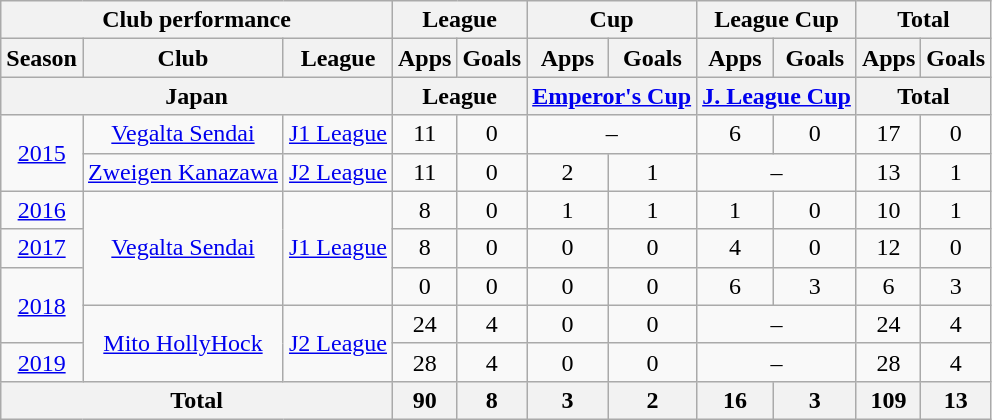<table class="wikitable" style="text-align:center;">
<tr>
<th colspan=3>Club performance</th>
<th colspan=2>League</th>
<th colspan=2>Cup</th>
<th colspan=2>League Cup</th>
<th colspan=2>Total</th>
</tr>
<tr>
<th>Season</th>
<th>Club</th>
<th>League</th>
<th>Apps</th>
<th>Goals</th>
<th>Apps</th>
<th>Goals</th>
<th>Apps</th>
<th>Goals</th>
<th>Apps</th>
<th>Goals</th>
</tr>
<tr>
<th colspan=3>Japan</th>
<th colspan=2>League</th>
<th colspan=2><a href='#'>Emperor's Cup</a></th>
<th colspan=2><a href='#'>J. League Cup</a></th>
<th colspan=2>Total</th>
</tr>
<tr>
<td rowspan="2"><a href='#'>2015</a></td>
<td><a href='#'>Vegalta Sendai</a></td>
<td rowspan="1"><a href='#'>J1 League</a></td>
<td>11</td>
<td>0</td>
<td colspan="2">–</td>
<td>6</td>
<td>0</td>
<td>17</td>
<td>0</td>
</tr>
<tr>
<td><a href='#'>Zweigen Kanazawa</a></td>
<td><a href='#'>J2 League</a></td>
<td>11</td>
<td>0</td>
<td>2</td>
<td>1</td>
<td colspan="2">–</td>
<td>13</td>
<td>1</td>
</tr>
<tr>
<td><a href='#'>2016</a></td>
<td rowspan="3"><a href='#'>Vegalta Sendai</a></td>
<td rowspan="3"><a href='#'>J1 League</a></td>
<td>8</td>
<td>0</td>
<td>1</td>
<td>1</td>
<td>1</td>
<td>0</td>
<td>10</td>
<td>1</td>
</tr>
<tr>
<td><a href='#'>2017</a></td>
<td>8</td>
<td>0</td>
<td>0</td>
<td>0</td>
<td>4</td>
<td>0</td>
<td>12</td>
<td>0</td>
</tr>
<tr>
<td rowspan="2"><a href='#'>2018</a></td>
<td>0</td>
<td>0</td>
<td>0</td>
<td>0</td>
<td>6</td>
<td>3</td>
<td>6</td>
<td>3</td>
</tr>
<tr>
<td rowspan="2"><a href='#'>Mito HollyHock</a></td>
<td rowspan="2"><a href='#'>J2 League</a></td>
<td>24</td>
<td>4</td>
<td>0</td>
<td>0</td>
<td colspan="2">–</td>
<td>24</td>
<td>4</td>
</tr>
<tr>
<td><a href='#'>2019</a></td>
<td>28</td>
<td>4</td>
<td>0</td>
<td>0</td>
<td colspan="2">–</td>
<td>28</td>
<td>4</td>
</tr>
<tr>
<th colspan=3>Total</th>
<th>90</th>
<th>8</th>
<th>3</th>
<th>2</th>
<th>16</th>
<th>3</th>
<th>109</th>
<th>13</th>
</tr>
</table>
